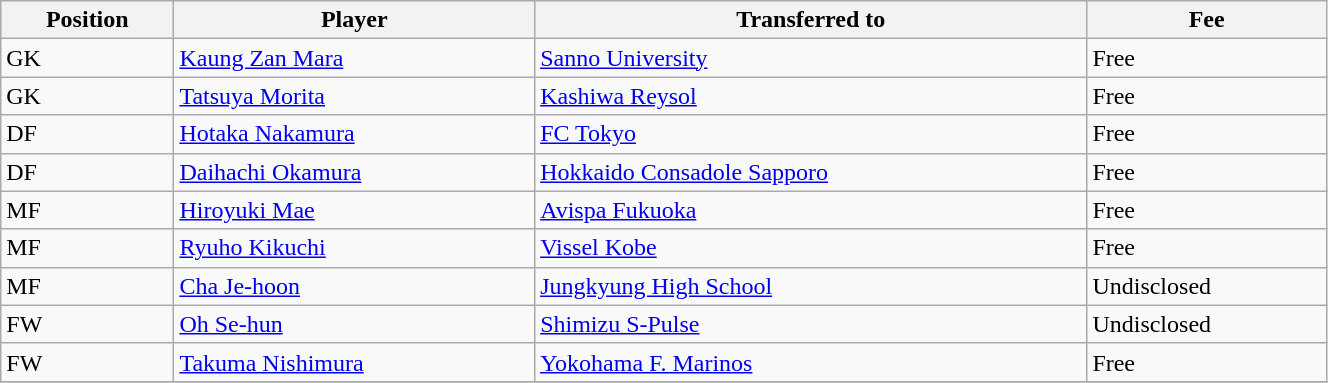<table class="wikitable sortable" style="width:70%; text-align:center; font-size:100%; text-align:left;">
<tr>
<th>Position</th>
<th>Player</th>
<th>Transferred to</th>
<th>Fee</th>
</tr>
<tr>
<td>GK</td>
<td> <a href='#'>Kaung Zan Mara</a></td>
<td> <a href='#'>Sanno University</a></td>
<td>Free </td>
</tr>
<tr>
<td>GK</td>
<td> <a href='#'>Tatsuya Morita</a></td>
<td> <a href='#'>Kashiwa Reysol</a></td>
<td>Free</td>
</tr>
<tr>
<td>DF</td>
<td> <a href='#'>Hotaka Nakamura</a></td>
<td> <a href='#'>FC Tokyo</a></td>
<td>Free</td>
</tr>
<tr>
<td>DF</td>
<td> <a href='#'>Daihachi Okamura</a></td>
<td> <a href='#'>Hokkaido Consadole Sapporo</a></td>
<td>Free </td>
</tr>
<tr>
<td>MF</td>
<td> <a href='#'>Hiroyuki Mae</a></td>
<td> <a href='#'>Avispa Fukuoka</a></td>
<td>Free </td>
</tr>
<tr>
<td>MF</td>
<td> <a href='#'>Ryuho Kikuchi</a></td>
<td> <a href='#'>Vissel Kobe</a></td>
<td>Free </td>
</tr>
<tr>
<td>MF</td>
<td> <a href='#'>Cha Je-hoon</a></td>
<td> <a href='#'>Jungkyung High School</a></td>
<td>Undisclosed</td>
</tr>
<tr>
<td>FW</td>
<td> <a href='#'>Oh Se-hun</a></td>
<td> <a href='#'>Shimizu S-Pulse</a></td>
<td>Undisclosed </td>
</tr>
<tr>
<td>FW</td>
<td> <a href='#'>Takuma Nishimura</a></td>
<td> <a href='#'>Yokohama F. Marinos</a></td>
<td>Free </td>
</tr>
<tr>
</tr>
</table>
